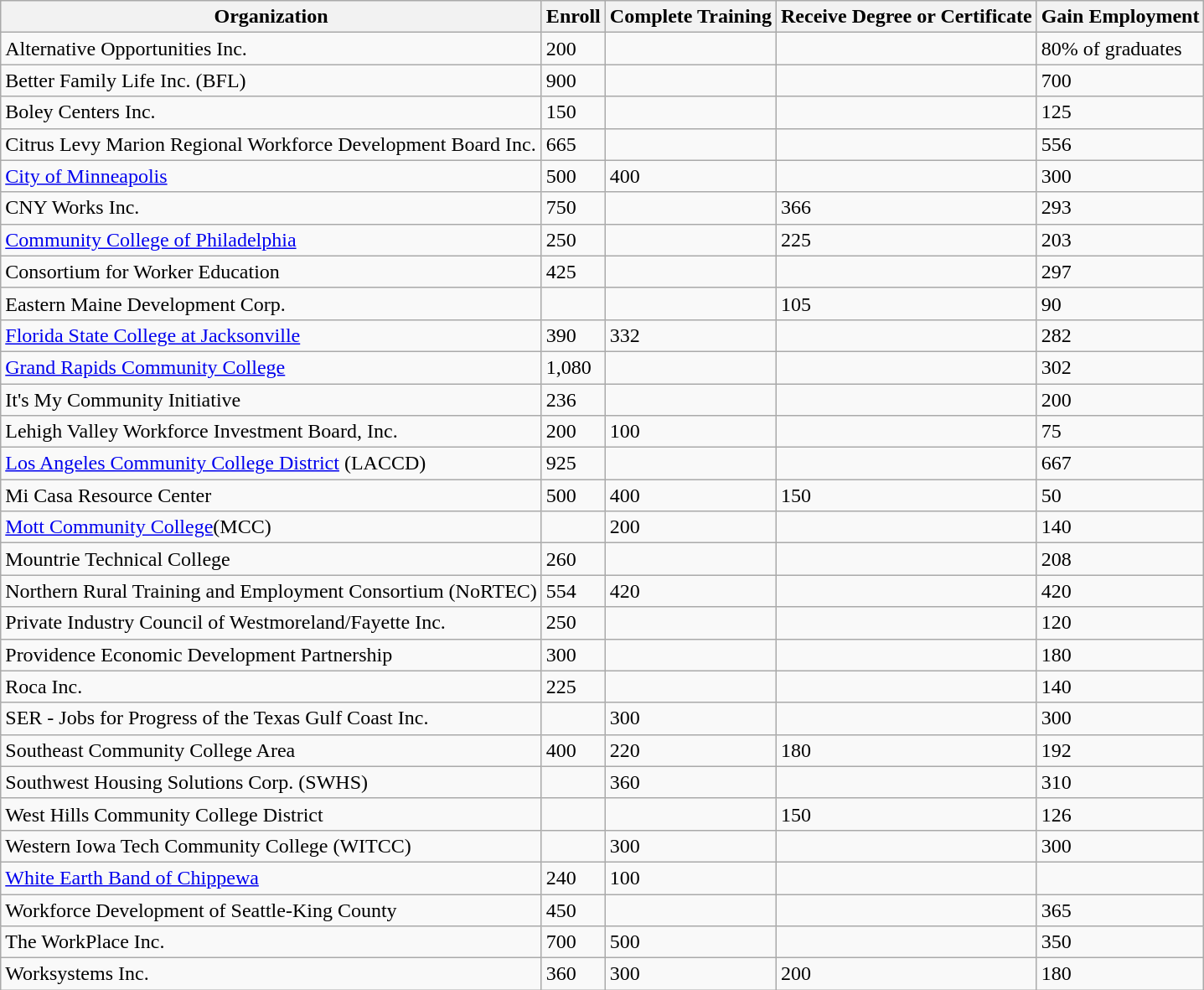<table class="wikitable">
<tr>
<th>Organization</th>
<th>Enroll</th>
<th>Complete Training</th>
<th>Receive Degree or Certificate</th>
<th>Gain Employment</th>
</tr>
<tr>
<td>Alternative Opportunities Inc. </td>
<td>200</td>
<td></td>
<td></td>
<td>80% of graduates</td>
</tr>
<tr>
<td>Better Family Life Inc. (BFL) </td>
<td>900</td>
<td></td>
<td></td>
<td>700</td>
</tr>
<tr>
<td>Boley Centers Inc. </td>
<td>150</td>
<td></td>
<td></td>
<td>125</td>
</tr>
<tr>
<td>Citrus Levy Marion Regional Workforce Development Board Inc. </td>
<td>665</td>
<td></td>
<td></td>
<td>556</td>
</tr>
<tr>
<td><a href='#'>City of Minneapolis</a> </td>
<td>500</td>
<td>400</td>
<td></td>
<td>300</td>
</tr>
<tr>
<td>CNY Works Inc. </td>
<td>750</td>
<td></td>
<td>366</td>
<td>293</td>
</tr>
<tr>
<td><a href='#'>Community College of Philadelphia</a> </td>
<td>250</td>
<td></td>
<td>225</td>
<td>203</td>
</tr>
<tr>
<td>Consortium for Worker Education </td>
<td>425</td>
<td></td>
<td></td>
<td>297</td>
</tr>
<tr>
<td>Eastern Maine Development Corp. </td>
<td></td>
<td></td>
<td>105</td>
<td>90</td>
</tr>
<tr>
<td><a href='#'>Florida State College at Jacksonville</a> </td>
<td>390</td>
<td>332</td>
<td></td>
<td>282</td>
</tr>
<tr>
<td><a href='#'>Grand Rapids Community College</a> </td>
<td>1,080</td>
<td></td>
<td></td>
<td>302</td>
</tr>
<tr>
<td>It's My Community Initiative </td>
<td>236</td>
<td></td>
<td></td>
<td>200</td>
</tr>
<tr>
<td>Lehigh Valley Workforce Investment Board, Inc. </td>
<td>200</td>
<td>100</td>
<td></td>
<td>75</td>
</tr>
<tr>
<td><a href='#'>Los Angeles Community College District</a> (LACCD)</td>
<td>925</td>
<td></td>
<td></td>
<td>667</td>
</tr>
<tr>
<td>Mi Casa Resource Center </td>
<td>500</td>
<td>400</td>
<td>150</td>
<td>50</td>
</tr>
<tr>
<td><a href='#'>Mott Community College</a>(MCC) </td>
<td></td>
<td>200</td>
<td></td>
<td>140</td>
</tr>
<tr>
<td>Mountrie Technical College </td>
<td>260</td>
<td></td>
<td></td>
<td>208</td>
</tr>
<tr>
<td>Northern Rural Training and Employment Consortium (NoRTEC) </td>
<td>554</td>
<td>420</td>
<td></td>
<td>420</td>
</tr>
<tr>
<td>Private Industry Council of Westmoreland/Fayette Inc. </td>
<td>250</td>
<td></td>
<td></td>
<td>120</td>
</tr>
<tr>
<td>Providence Economic Development Partnership </td>
<td>300</td>
<td></td>
<td></td>
<td>180</td>
</tr>
<tr>
<td>Roca Inc. </td>
<td>225</td>
<td></td>
<td></td>
<td>140</td>
</tr>
<tr>
<td>SER - Jobs for Progress of the Texas Gulf Coast Inc. </td>
<td></td>
<td>300</td>
<td></td>
<td>300</td>
</tr>
<tr>
<td>Southeast Community College Area </td>
<td>400</td>
<td>220</td>
<td>180</td>
<td>192</td>
</tr>
<tr>
<td>Southwest Housing Solutions Corp. (SWHS) </td>
<td></td>
<td>360</td>
<td></td>
<td>310</td>
</tr>
<tr>
<td>West Hills Community College District </td>
<td></td>
<td></td>
<td>150</td>
<td>126</td>
</tr>
<tr>
<td>Western Iowa Tech Community College (WITCC) </td>
<td></td>
<td>300</td>
<td></td>
<td>300</td>
</tr>
<tr>
<td><a href='#'>White Earth Band of Chippewa</a> </td>
<td>240</td>
<td>100</td>
<td></td>
<td></td>
</tr>
<tr>
<td>Workforce Development of Seattle-King County </td>
<td>450</td>
<td></td>
<td></td>
<td>365</td>
</tr>
<tr>
<td>The WorkPlace Inc. </td>
<td>700</td>
<td>500</td>
<td></td>
<td>350</td>
</tr>
<tr>
<td>Worksystems Inc. </td>
<td>360</td>
<td>300</td>
<td>200</td>
<td>180</td>
</tr>
</table>
